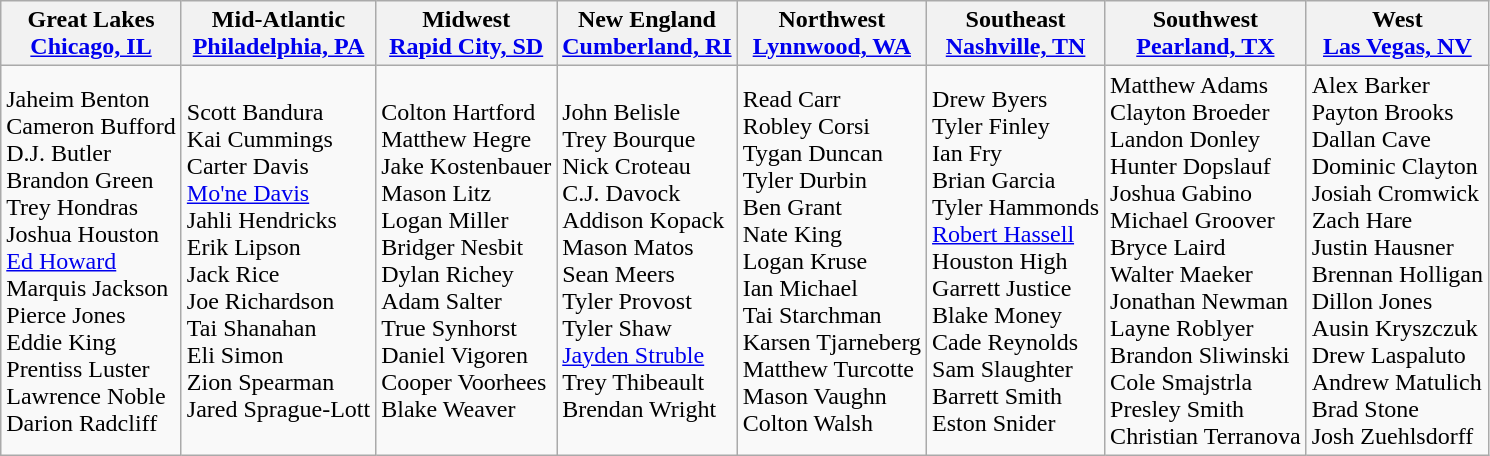<table class="wikitable">
<tr>
<th>Great Lakes<br> <a href='#'>Chicago, IL</a></th>
<th>Mid-Atlantic<br> <a href='#'>Philadelphia, PA</a></th>
<th>Midwest<br> <a href='#'>Rapid City, SD</a></th>
<th>New England<br> <a href='#'>Cumberland, RI</a></th>
<th>Northwest<br> <a href='#'>Lynnwood, WA</a></th>
<th>Southeast<br> <a href='#'>Nashville, TN</a></th>
<th>Southwest<br> <a href='#'>Pearland, TX</a></th>
<th>West<br> <a href='#'>Las Vegas, NV</a></th>
</tr>
<tr>
<td>Jaheim Benton<br>Cameron Bufford<br>D.J. Butler<br>Brandon Green<br>Trey Hondras<br>Joshua Houston<br><a href='#'>Ed Howard</a><br>Marquis Jackson<br>Pierce Jones<br>Eddie King<br>Prentiss Luster<br>Lawrence Noble<br>Darion Radcliff</td>
<td>Scott Bandura<br>Kai Cummings<br>Carter Davis<br><a href='#'>Mo'ne Davis</a><br>Jahli Hendricks<br>Erik Lipson<br>Jack Rice<br>Joe Richardson<br>Tai Shanahan<br>Eli Simon<br>Zion Spearman<br>Jared Sprague-Lott</td>
<td>Colton Hartford<br>Matthew Hegre<br>Jake Kostenbauer<br>Mason Litz<br>Logan Miller<br>Bridger Nesbit<br>Dylan Richey<br>Adam Salter<br>True Synhorst<br>Daniel Vigoren<br>Cooper Voorhees<br>Blake Weaver</td>
<td>John Belisle<br>Trey Bourque<br>Nick Croteau<br>C.J. Davock<br>Addison Kopack<br>Mason Matos<br>Sean Meers<br>Tyler Provost<br>Tyler Shaw<br><a href='#'>Jayden Struble</a><br>Trey Thibeault<br>Brendan Wright</td>
<td>Read Carr<br>Robley Corsi<br>Tygan Duncan<br>Tyler Durbin<br>Ben Grant<br>Nate King<br>Logan Kruse<br>Ian Michael<br>Tai Starchman<br>Karsen Tjarneberg<br>Matthew Turcotte<br>Mason Vaughn<br>Colton Walsh</td>
<td>Drew Byers<br>Tyler Finley<br>Ian Fry<br>Brian Garcia<br>Tyler Hammonds<br><a href='#'>Robert Hassell</a><br>Houston High<br>Garrett Justice<br>Blake Money<br>Cade Reynolds<br>Sam Slaughter<br>Barrett Smith<br>Eston Snider</td>
<td>Matthew Adams<br>Clayton Broeder<br>Landon Donley<br>Hunter Dopslauf<br>Joshua Gabino<br>Michael Groover<br>Bryce Laird<br>Walter Maeker<br>Jonathan Newman<br>Layne Roblyer<br>Brandon Sliwinski<br>Cole Smajstrla<br>Presley Smith<br>Christian Terranova</td>
<td>Alex Barker<br>Payton Brooks<br>Dallan Cave<br>Dominic Clayton<br>Josiah Cromwick<br>Zach Hare<br>Justin Hausner<br>Brennan Holligan<br>Dillon Jones<br>Ausin Kryszczuk<br>Drew Laspaluto<br>Andrew Matulich<br>Brad Stone<br>Josh Zuehlsdorff</td>
</tr>
</table>
